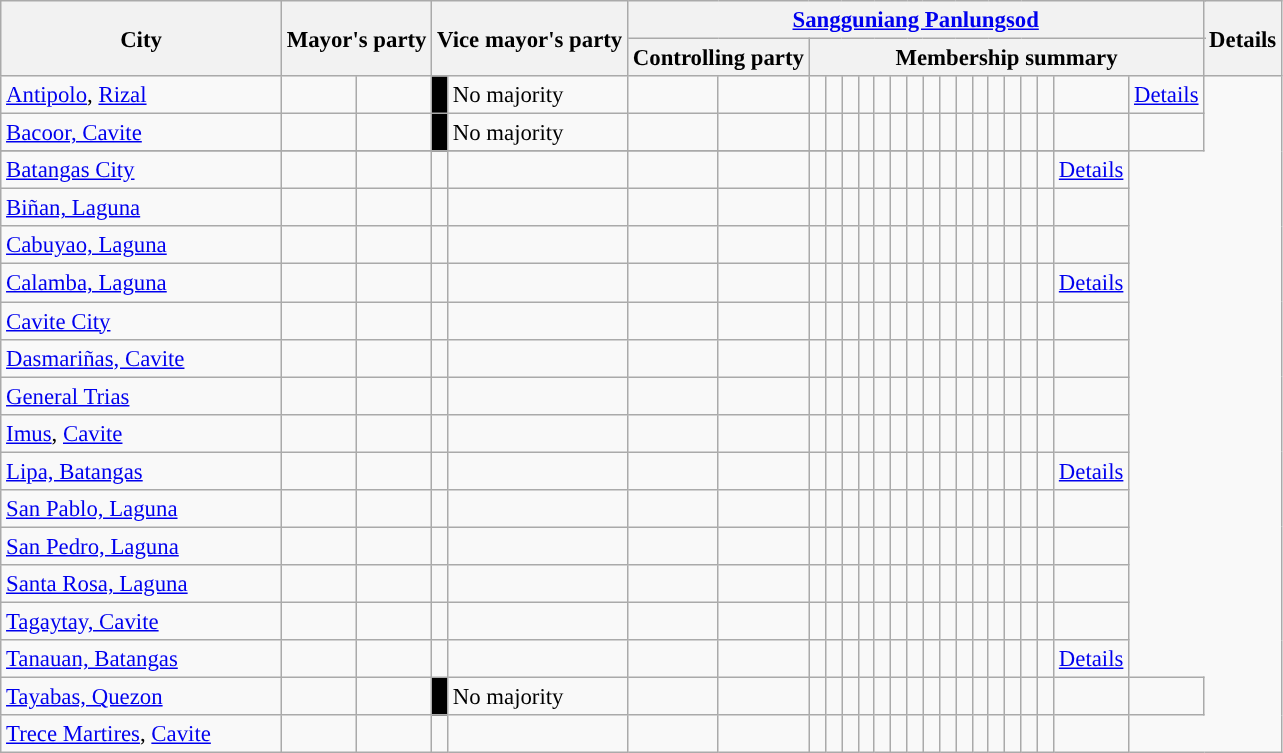<table class="wikitable" style="font-size:95%;">
<tr>
<th width="180px" rowspan="2">City</th>
<th colspan="2" rowspan="2">Mayor's party</th>
<th colspan="2" rowspan="2">Vice mayor's party</th>
<th colspan="20"><a href='#'>Sangguniang Panlungsod</a></th>
<th rowspan="2">Details</th>
</tr>
<tr>
<th colspan="2">Controlling party</th>
<th colspan="18">Membership summary</th>
</tr>
<tr>
<td><a href='#'>Antipolo</a>, <a href='#'>Rizal</a></td>
<td></td>
<td></td>
<td bgcolor="black"></td>
<td>No majority</td>
<td> </td>
<td> </td>
<td> </td>
<td> </td>
<td> </td>
<td> </td>
<td> </td>
<td> </td>
<td> </td>
<td> </td>
<td> </td>
<td> </td>
<td> </td>
<td> </td>
<td> </td>
<td> </td>
<td> </td>
<td> </td>
<td><a href='#'>Details</a></td>
</tr>
<tr>
<td><a href='#'>Bacoor, Cavite</a></td>
<td></td>
<td></td>
<td bgcolor="black"></td>
<td>No majority</td>
<td style="color:inherit;background:"></td>
<td style="color:inherit;background:"></td>
<td style="color:inherit;background:"></td>
<td style="color:inherit;background:"></td>
<td style="color:inherit;background:"></td>
<td style="color:inherit;background:"></td>
<td style="color:inherit;background:"></td>
<td style="color:inherit;background:"></td>
<td style="color:inherit;background:"></td>
<td style="color:inherit;background:"></td>
<td style="color:inherit;background:"></td>
<td style="color:inherit;background:"></td>
<td style="color:inherit;background:"></td>
<td style="color:inherit;background:"></td>
<td></td>
<td></td>
<td></td>
<td></td>
<td></td>
</tr>
<tr>
</tr>
<tr>
<td><a href='#'>Batangas City</a></td>
<td></td>
<td></td>
<td></td>
<td style="color:inherit;background:"></td>
<td style="color:inherit;background:"></td>
<td style="color:inherit;background:"></td>
<td style="color:inherit;background:"></td>
<td style="color:inherit;background:"></td>
<td style="color:inherit;background:"></td>
<td style="color:inherit;background:"></td>
<td style="color:inherit;background:"></td>
<td style="color:inherit;background:"></td>
<td style="color:inherit;background:"></td>
<td style="color:inherit;background:"></td>
<td style="color:inherit;background:"></td>
<td style="color:inherit;background:"></td>
<td style="color:inherit;background:"></td>
<td></td>
<td></td>
<td></td>
<td></td>
<td><a href='#'>Details</a></td>
</tr>
<tr>
<td><a href='#'>Biñan, Laguna</a></td>
<td></td>
<td></td>
<td></td>
<td style="color:inherit;background:"></td>
<td style="color:inherit;background:"></td>
<td style="color:inherit;background:"></td>
<td style="color:inherit;background:"></td>
<td style="color:inherit;background:"></td>
<td style="color:inherit;background:"></td>
<td style="color:inherit;background:"></td>
<td style="color:inherit;background:"></td>
<td style="color:inherit;background:"></td>
<td style="color:inherit;background:"></td>
<td style="color:inherit;background:"></td>
<td style="color:inherit;background:"></td>
<td style="color:inherit;background:"></td>
<td style="color:inherit;background:"></td>
<td></td>
<td></td>
<td></td>
<td></td>
<td></td>
</tr>
<tr>
<td><a href='#'>Cabuyao, Laguna</a></td>
<td></td>
<td></td>
<td></td>
<td style="color:inherit;background:"></td>
<td style="color:inherit;background:"></td>
<td style="color:inherit;background:"></td>
<td style="color:inherit;background:"></td>
<td style="color:inherit;background:"></td>
<td style="color:inherit;background:"></td>
<td style="color:inherit;background:"></td>
<td style="color:inherit;background:"></td>
<td style="color:inherit;background:"></td>
<td style="color:inherit;background:"></td>
<td style="color:inherit;background:"></td>
<td style="color:inherit;background:"></td>
<td></td>
<td></td>
<td></td>
<td></td>
<td></td>
<td></td>
<td></td>
</tr>
<tr>
<td><a href='#'>Calamba, Laguna</a></td>
<td></td>
<td></td>
<td></td>
<td style="color:inherit;background:"></td>
<td style="color:inherit;background:"></td>
<td style="color:inherit;background:"></td>
<td style="color:inherit;background:"></td>
<td style="color:inherit;background:"></td>
<td style="color:inherit;background:"></td>
<td style="color:inherit;background:"></td>
<td style="color:inherit;background:"></td>
<td style="color:inherit;background:"></td>
<td style="color:inherit;background:"></td>
<td style="color:inherit;background:"></td>
<td style="color:inherit;background:"></td>
<td style="color:inherit;background:"></td>
<td style="color:inherit;background:"></td>
<td></td>
<td></td>
<td></td>
<td></td>
<td><a href='#'>Details</a></td>
</tr>
<tr>
<td><a href='#'>Cavite City</a></td>
<td></td>
<td></td>
<td></td>
<td style="color:inherit;background:"></td>
<td style="color:inherit;background:"></td>
<td style="color:inherit;background:"></td>
<td style="color:inherit;background:"></td>
<td style="color:inherit;background:"></td>
<td style="color:inherit;background:"></td>
<td style="color:inherit;background:"></td>
<td style="color:inherit;background:"></td>
<td style="color:inherit;background:"></td>
<td style="color:inherit;background:"></td>
<td style="color:inherit;background:"></td>
<td style="color:inherit;background:"></td>
<td></td>
<td></td>
<td></td>
<td></td>
<td></td>
<td></td>
<td></td>
</tr>
<tr>
<td><a href='#'>Dasmariñas, Cavite</a></td>
<td></td>
<td></td>
<td></td>
<td style="color:inherit;background:"></td>
<td style="color:inherit;background:"></td>
<td style="color:inherit;background:"></td>
<td style="color:inherit;background:"></td>
<td style="color:inherit;background:"></td>
<td style="color:inherit;background:"></td>
<td style="color:inherit;background:"></td>
<td style="color:inherit;background:"></td>
<td style="color:inherit;background:"></td>
<td style="color:inherit;background:"></td>
<td style="color:inherit;background:"></td>
<td style="color:inherit;background:"></td>
<td style="color:inherit;background:"></td>
<td style="color:inherit;background:"></td>
<td></td>
<td></td>
<td></td>
<td></td>
<td></td>
</tr>
<tr>
<td><a href='#'>General Trias</a></td>
<td></td>
<td></td>
<td></td>
<td style="color:inherit;background:"></td>
<td style="color:inherit;background:"></td>
<td style="color:inherit;background:"></td>
<td style="color:inherit;background:"></td>
<td style="color:inherit;background:"></td>
<td style="color:inherit;background:"></td>
<td style="color:inherit;background:"></td>
<td style="color:inherit;background:"></td>
<td style="color:inherit;background:"></td>
<td style="color:inherit;background:"></td>
<td style="color:inherit;background:"></td>
<td style="color:inherit;background:"></td>
<td style="color:inherit;background:"></td>
<td style="color:inherit;background:"></td>
<td></td>
<td></td>
<td></td>
<td></td>
<td></td>
</tr>
<tr>
<td><a href='#'>Imus</a>, <a href='#'>Cavite</a></td>
<td></td>
<td></td>
<td></td>
<td style="color:inherit;background:"></td>
<td style="color:inherit;background:"></td>
<td style="color:inherit;background:"></td>
<td style="color:inherit;background:"></td>
<td style="color:inherit;background:"></td>
<td style="color:inherit;background:"></td>
<td style="color:inherit;background:"></td>
<td style="color:inherit;background:"></td>
<td style="color:inherit;background:"></td>
<td style="color:inherit;background:"></td>
<td style="color:inherit;background:"></td>
<td style="color:inherit;background:"></td>
<td style="color:inherit;background:"></td>
<td style="color:inherit;background:"></td>
<td></td>
<td></td>
<td></td>
<td></td>
<td></td>
</tr>
<tr>
<td><a href='#'>Lipa, Batangas</a></td>
<td></td>
<td></td>
<td></td>
<td style="color:inherit;background:"></td>
<td style="color:inherit;background:"></td>
<td style="color:inherit;background:"></td>
<td style="color:inherit;background:"></td>
<td style="color:inherit;background:"></td>
<td style="color:inherit;background:"></td>
<td style="color:inherit;background:"></td>
<td style="color:inherit;background:"></td>
<td style="color:inherit;background:"></td>
<td style="color:inherit;background:"></td>
<td style="color:inherit;background:"></td>
<td style="color:inherit;background:"></td>
<td style="color:inherit;background:"></td>
<td style="color:inherit;background:"></td>
<td></td>
<td></td>
<td></td>
<td></td>
<td><a href='#'>Details</a></td>
</tr>
<tr>
<td><a href='#'>San Pablo, Laguna</a></td>
<td></td>
<td></td>
<td></td>
<td style="color:inherit;background:"></td>
<td style="color:inherit;background:"></td>
<td style="color:inherit;background:"></td>
<td style="color:inherit;background:"></td>
<td style="color:inherit;background:"></td>
<td style="color:inherit;background:"></td>
<td style="color:inherit;background:"></td>
<td style="color:inherit;background:"></td>
<td style="color:inherit;background:"></td>
<td style="color:inherit;background:"></td>
<td style="color:inherit;background:"></td>
<td style="color:inherit;background:"></td>
<td></td>
<td></td>
<td></td>
<td></td>
<td></td>
<td></td>
<td></td>
</tr>
<tr>
<td><a href='#'>San Pedro, Laguna</a></td>
<td></td>
<td></td>
<td></td>
<td style="color:inherit;background:"></td>
<td style="color:inherit;background:"></td>
<td style="color:inherit;background:"></td>
<td style="color:inherit;background:"></td>
<td style="color:inherit;background:"></td>
<td style="color:inherit;background:"></td>
<td style="color:inherit;background:"></td>
<td style="color:inherit;background:"></td>
<td style="color:inherit;background:"></td>
<td style="color:inherit;background:"></td>
<td style="color:inherit;background:"></td>
<td style="color:inherit;background:"></td>
<td></td>
<td></td>
<td></td>
<td></td>
<td></td>
<td></td>
<td></td>
</tr>
<tr>
<td><a href='#'>Santa Rosa, Laguna</a></td>
<td></td>
<td></td>
<td></td>
<td style="color:inherit;background:"></td>
<td style="color:inherit;background:"></td>
<td style="color:inherit;background:"></td>
<td style="color:inherit;background:"></td>
<td style="color:inherit;background:"></td>
<td style="color:inherit;background:"></td>
<td style="color:inherit;background:"></td>
<td style="color:inherit;background:"></td>
<td style="color:inherit;background:"></td>
<td style="color:inherit;background:"></td>
<td style="color:inherit;background:"></td>
<td style="color:inherit;background:"></td>
<td></td>
<td></td>
<td></td>
<td></td>
<td></td>
<td></td>
<td></td>
</tr>
<tr>
<td><a href='#'>Tagaytay, Cavite</a></td>
<td></td>
<td></td>
<td></td>
<td style="color:inherit;background:"></td>
<td style="color:inherit;background:"></td>
<td style="color:inherit;background:"></td>
<td style="color:inherit;background:"></td>
<td style="color:inherit;background:"></td>
<td style="color:inherit;background:"></td>
<td style="color:inherit;background:"></td>
<td style="color:inherit;background:"></td>
<td style="color:inherit;background:"></td>
<td style="color:inherit;background:"></td>
<td style="color:inherit;background:"></td>
<td style="color:inherit;background:"></td>
<td></td>
<td></td>
<td></td>
<td></td>
<td></td>
<td></td>
<td></td>
</tr>
<tr>
<td><a href='#'>Tanauan, Batangas</a></td>
<td></td>
<td></td>
<td></td>
<td style="color:inherit;background:"></td>
<td style="color:inherit;background:"></td>
<td style="color:inherit;background:"></td>
<td style="color:inherit;background:"></td>
<td style="color:inherit;background:"></td>
<td style="color:inherit;background:"></td>
<td style="color:inherit;background:"></td>
<td style="color:inherit;background:"></td>
<td style="color:inherit;background:"></td>
<td style="color:inherit;background:"></td>
<td style="color:inherit;background:"></td>
<td style="color:inherit;background:"></td>
<td></td>
<td></td>
<td></td>
<td></td>
<td></td>
<td></td>
<td><a href='#'>Details</a></td>
</tr>
<tr>
<td><a href='#'>Tayabas, Quezon</a></td>
<td></td>
<td></td>
<td bgcolor="black"></td>
<td>No majority</td>
<td style="color:inherit;background:"></td>
<td style="color:inherit;background:"></td>
<td style="color:inherit;background:"></td>
<td style="color:inherit;background:"></td>
<td style="color:inherit;background:"></td>
<td style="color:inherit;background:"></td>
<td style="color:inherit;background:"></td>
<td style="color:inherit;background:"></td>
<td style="color:inherit;background:"></td>
<td style="color:inherit;background:"></td>
<td style="color:inherit;background:"></td>
<td style="color:inherit;background:"></td>
<td></td>
<td></td>
<td></td>
<td></td>
<td></td>
<td></td>
<td></td>
</tr>
<tr>
<td><a href='#'>Trece Martires</a>, <a href='#'>Cavite</a></td>
<td></td>
<td></td>
<td></td>
<td style="color:inherit;background:"></td>
<td style="color:inherit;background:"></td>
<td style="color:inherit;background:"></td>
<td style="color:inherit;background:"></td>
<td style="color:inherit;background:"></td>
<td style="color:inherit;background:"></td>
<td style="color:inherit;background:"></td>
<td style="color:inherit;background:"></td>
<td style="color:inherit;background:"></td>
<td style="color:inherit;background:"></td>
<td style="color:inherit;background:"></td>
<td style="color:inherit;background:"></td>
<td></td>
<td></td>
<td></td>
<td></td>
<td></td>
<td></td>
<td></td>
</tr>
</table>
